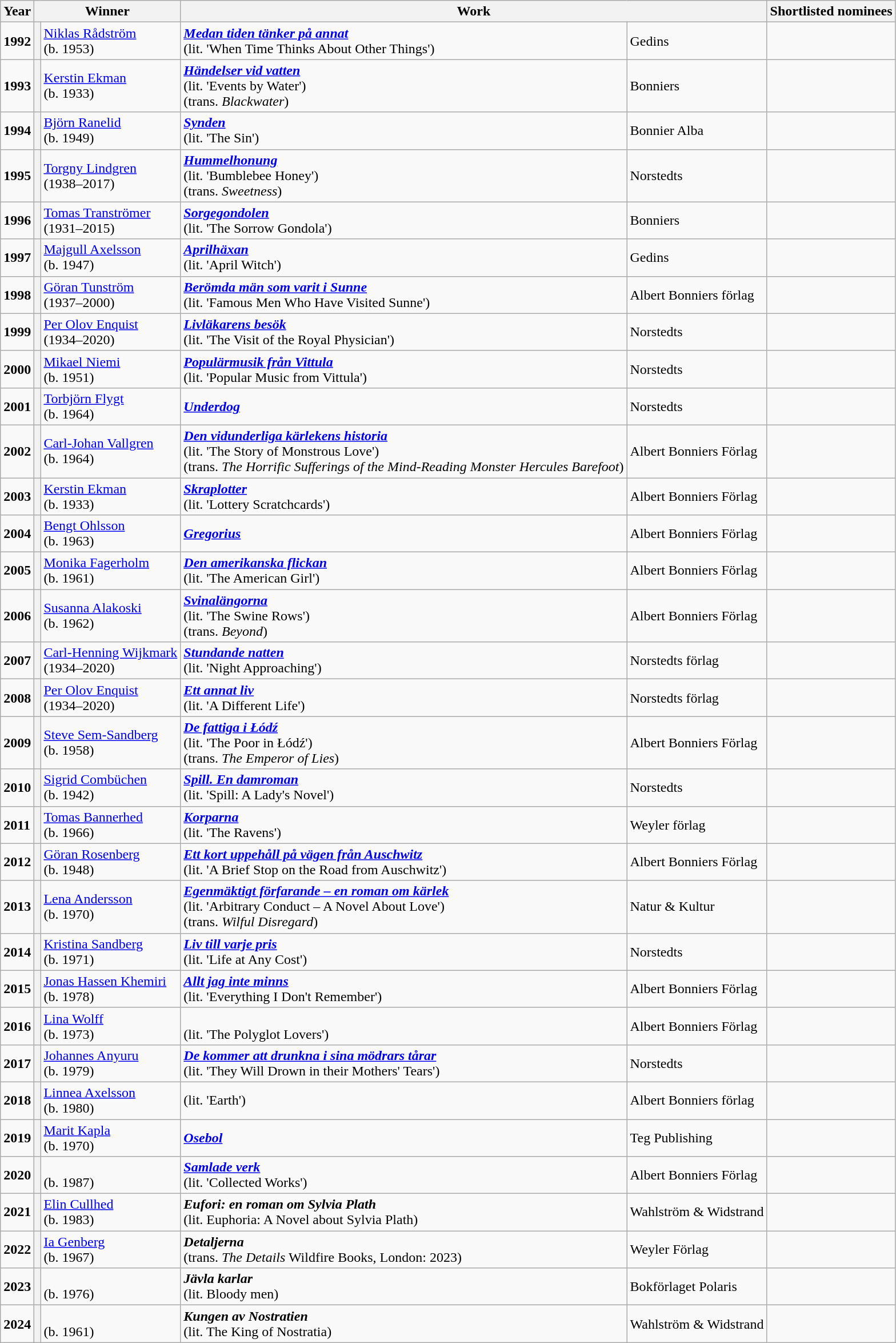<table class="wikitable sortable plainrowheaders">
<tr>
<th scope="col">Year</th>
<th colspan=2 scope="col">Winner</th>
<th colspan=2 scope="col">Work</th>
<th>Shortlisted nominees</th>
</tr>
<tr>
<td><strong>1992</strong></td>
<th scope="row"></th>
<td><a href='#'>Niklas Rådström</a> <br> (b. 1953)</td>
<td><strong><em><a href='#'>Medan tiden tänker på annat</a></em></strong> <br> (lit. 'When Time Thinks About Other Things')</td>
<td>Gedins</td>
<td></td>
</tr>
<tr>
<td><strong>1993</strong></td>
<th scope="row"></th>
<td><a href='#'>Kerstin Ekman</a> <br> (b. 1933)</td>
<td><strong><em><a href='#'>Händelser vid vatten</a></em></strong> <br> (lit. 'Events by Water') <br> (trans. <em>Blackwater</em>)</td>
<td>Bonniers</td>
<td></td>
</tr>
<tr>
<td><strong>1994</strong></td>
<th scope="row"></th>
<td><a href='#'>Björn Ranelid</a> <br> (b. 1949)</td>
<td><strong><em><a href='#'>Synden</a></em></strong> <br> (lit. 'The Sin')</td>
<td>Bonnier Alba</td>
<td></td>
</tr>
<tr>
<td><strong>1995</strong></td>
<th scope="row"></th>
<td><a href='#'>Torgny Lindgren</a> <br> (1938–2017)</td>
<td><strong><em><a href='#'>Hummelhonung</a></em></strong> <br> (lit. 'Bumblebee Honey') <br> (trans. <em>Sweetness</em>)</td>
<td>Norstedts</td>
<td></td>
</tr>
<tr>
<td><strong>1996</strong></td>
<th scope="row"></th>
<td><a href='#'>Tomas Tranströmer</a> <br> (1931–2015)</td>
<td><strong><em><a href='#'>Sorgegondolen</a></em></strong> <br> (lit. 'The Sorrow Gondola')</td>
<td>Bonniers</td>
<td></td>
</tr>
<tr>
<td><strong>1997</strong></td>
<th scope="row"></th>
<td><a href='#'>Majgull Axelsson</a> <br> (b. 1947)</td>
<td><strong><em><a href='#'>Aprilhäxan</a></em></strong> <br> (lit. 'April Witch')</td>
<td>Gedins</td>
<td></td>
</tr>
<tr>
<td><strong>1998</strong></td>
<th scope="row"></th>
<td><a href='#'>Göran Tunström</a> <br> (1937–2000)</td>
<td><strong><em><a href='#'>Berömda män som varit i Sunne</a></em></strong> <br> (lit. 'Famous Men Who Have Visited Sunne')</td>
<td>Albert Bonniers förlag</td>
<td></td>
</tr>
<tr>
<td><strong>1999</strong></td>
<th scope="row"></th>
<td><a href='#'>Per Olov Enquist</a> <br> (1934–2020)</td>
<td><strong><a href='#'><em>Livläkarens besök</em></a></strong> <br> (lit. 'The Visit of the Royal Physician')</td>
<td>Norstedts</td>
<td></td>
</tr>
<tr>
<td><strong>2000</strong></td>
<th scope="row"></th>
<td><a href='#'>Mikael Niemi</a> <br> (b. 1951)</td>
<td><strong><a href='#'><em>Populärmusik från Vittula</em></a></strong> <br> (lit. 'Popular Music from Vittula')</td>
<td>Norstedts</td>
<td></td>
</tr>
<tr>
<td><strong>2001</strong></td>
<th scope="row"></th>
<td><a href='#'>Torbjörn Flygt</a> <br> (b. 1964)</td>
<td><strong><a href='#'><em>Underdog</em></a></strong></td>
<td>Norstedts</td>
<td></td>
</tr>
<tr>
<td><strong>2002</strong></td>
<th scope="row"></th>
<td><a href='#'>Carl-Johan Vallgren</a> <br> (b. 1964)</td>
<td><strong><a href='#'><em>Den vidunderliga kärlekens historia</em></a></strong> <br> (lit. 'The Story of Monstrous Love') <br> (trans. <em>The Horrific Sufferings of the Mind-Reading Monster Hercules Barefoot</em>)</td>
<td>Albert Bonniers Förlag</td>
<td></td>
</tr>
<tr>
<td><strong>2003</strong></td>
<th scope="row"></th>
<td><a href='#'>Kerstin Ekman</a> <br> (b. 1933)</td>
<td><strong><a href='#'><em>Skraplotter</em></a></strong> <br> (lit. 'Lottery Scratchcards')</td>
<td>Albert Bonniers Förlag</td>
<td></td>
</tr>
<tr>
<td><strong>2004</strong></td>
<th scope="row"></th>
<td><a href='#'>Bengt Ohlsson</a> <br> (b. 1963)</td>
<td><strong><a href='#'><em>Gregorius</em></a></strong></td>
<td>Albert Bonniers Förlag</td>
<td></td>
</tr>
<tr>
<td><strong>2005</strong></td>
<th scope="row"></th>
<td><a href='#'>Monika Fagerholm</a> <br> (b. 1961)</td>
<td><strong><a href='#'><em>Den amerikanska flickan</em></a></strong> <br> (lit. 'The American Girl')</td>
<td>Albert Bonniers Förlag</td>
<td></td>
</tr>
<tr>
<td><strong>2006</strong></td>
<th scope="row"></th>
<td><a href='#'>Susanna Alakoski</a> <br> (b. 1962)</td>
<td><strong><a href='#'><em>Svinalängorna</em></a></strong> <br> (lit. 'The Swine Rows') <br> (trans. <em>Beyond</em>)</td>
<td>Albert Bonniers Förlag</td>
<td></td>
</tr>
<tr>
<td><strong>2007</strong></td>
<th scope="row"></th>
<td><a href='#'>Carl-Henning Wijkmark</a> <br> (1934–2020)</td>
<td><strong><em><a href='#'>Stundande natten</a></em></strong> <br> (lit. 'Night Approaching')</td>
<td>Norstedts förlag</td>
<td></td>
</tr>
<tr>
<td><strong>2008</strong></td>
<th scope="row"></th>
<td><a href='#'>Per Olov Enquist</a> <br> (1934–2020)</td>
<td><strong><em><a href='#'>Ett annat liv</a></em></strong> <br> (lit. 'A Different Life')</td>
<td>Norstedts förlag</td>
<td></td>
</tr>
<tr>
<td><strong>2009</strong></td>
<th scope="row"></th>
<td><a href='#'>Steve Sem-Sandberg</a> <br> (b. 1958)</td>
<td><strong><a href='#'><em>De fattiga i Łódź</em></a></strong> <br> (lit. 'The Poor in Łódź') <br> (trans. <em>The Emperor of Lies</em>)</td>
<td>Albert Bonniers Förlag</td>
<td></td>
</tr>
<tr>
<td><strong>2010</strong></td>
<th scope="row"></th>
<td><a href='#'>Sigrid Combüchen</a> <br> (b. 1942)</td>
<td><strong><em><a href='#'>Spill. En damroman</a></em></strong> <br> (lit. 'Spill: A Lady's Novel')</td>
<td>Norstedts</td>
<td></td>
</tr>
<tr>
<td><strong>2011</strong></td>
<th scope="row"></th>
<td><a href='#'>Tomas Bannerhed</a> <br> (b. 1966)</td>
<td><strong><em><a href='#'>Korparna</a></em></strong> <br> (lit. 'The Ravens')</td>
<td>Weyler förlag</td>
<td></td>
</tr>
<tr>
<td><strong>2012</strong></td>
<th scope="row"></th>
<td><a href='#'>Göran Rosenberg</a> <br> (b. 1948)</td>
<td><strong><a href='#'><em>Ett kort uppehåll på vägen från Auschwitz</em></a></strong> <br> (lit. 'A Brief Stop on the Road from Auschwitz')</td>
<td>Albert Bonniers Förlag</td>
<td></td>
</tr>
<tr>
<td><strong>2013</strong></td>
<th scope="row"></th>
<td><a href='#'>Lena Andersson</a> <br> (b. 1970)</td>
<td><strong><a href='#'><em>Egenmäktigt förfarande – en roman om kärlek</em></a></strong> <br> (lit. 'Arbitrary Conduct – A Novel About Love') <br> (trans. <em>Wilful Disregard</em>)</td>
<td>Natur & Kultur</td>
<td></td>
</tr>
<tr>
<td><strong>2014</strong></td>
<th scope="row"></th>
<td><a href='#'>Kristina Sandberg</a> <br> (b. 1971)</td>
<td><strong><em><a href='#'>Liv till varje pris</a></em></strong> <br> (lit. 'Life at Any Cost')</td>
<td>Norstedts</td>
<td></td>
</tr>
<tr>
<td><strong>2015</strong></td>
<th scope="row"></th>
<td><a href='#'>Jonas Hassen Khemiri</a> <br> (b. 1978)</td>
<td><strong><em><a href='#'>Allt jag inte minns</a></em></strong> <br> (lit. 'Everything I Don't Remember')</td>
<td>Albert Bonniers Förlag</td>
<td></td>
</tr>
<tr>
<td><strong>2016</strong></td>
<th scope="row"></th>
<td><a href='#'>Lina Wolff</a> <br> (b. 1973)</td>
<td><strong></strong> <br> (lit. 'The Polyglot Lovers')</td>
<td>Albert Bonniers Förlag</td>
<td></td>
</tr>
<tr>
<td><strong>2017</strong></td>
<th scope="row"></th>
<td><a href='#'>Johannes Anyuru</a> <br> (b. 1979)</td>
<td><strong><em><a href='#'>De kommer att drunkna i sina mödrars tårar</a></em></strong> <br> (lit. 'They Will Drown in their Mothers' Tears')</td>
<td>Norstedts</td>
<td></td>
</tr>
<tr>
<td><strong>2018</strong></td>
<th scope="row"></th>
<td><a href='#'>Linnea Axelsson</a> <br> (b. 1980)</td>
<td><strong></strong> (lit. 'Earth')</td>
<td>Albert Bonniers förlag</td>
<td></td>
</tr>
<tr>
<td><strong>2019</strong></td>
<th scope="row"></th>
<td><a href='#'>Marit Kapla</a><br> (b. 1970)</td>
<td><strong><em><a href='#'>Osebol</a></em></strong></td>
<td>Teg Publishing</td>
<td></td>
</tr>
<tr>
<td><strong>2020</strong></td>
<th scope="row"></th>
<td> <br> (b. 1987)</td>
<td><strong><em><a href='#'>Samlade verk</a></em></strong> <br> (lit. 'Collected Works')</td>
<td>Albert Bonniers Förlag</td>
<td></td>
</tr>
<tr>
<td><strong>2021</strong></td>
<th scope="row"></th>
<td><a href='#'>Elin Cullhed</a> <br> (b. 1983)</td>
<td><strong><em>Eufori: en roman om Sylvia Plath</em></strong> <br> (lit. Euphoria: A Novel about Sylvia Plath)</td>
<td>Wahlström & Widstrand</td>
<td></td>
</tr>
<tr>
<td><strong>2022</strong></td>
<th scope="row"></th>
<td><a href='#'>Ia Genberg</a> <br> (b. 1967)</td>
<td><strong><em>Detaljerna</em></strong> <br> (trans. <em>The Details</em> Wildfire Books, London: 2023)</td>
<td>Weyler Förlag</td>
<td></td>
</tr>
<tr>
<td><strong>2023</strong></td>
<th scope="row"></th>
<td> <br> (b. 1976)</td>
<td><strong><em>Jävla karlar</em></strong> <br> (lit. Bloody men)</td>
<td>Bokförlaget Polaris</td>
<td></td>
</tr>
<tr>
<td><strong>2024</strong></td>
<th scope="row"></th>
<td> <br> (b. 1961)</td>
<td><strong><em>Kungen av Nostratien</em></strong> <br> (lit. The King of Nostratia)</td>
<td>Wahlström & Widstrand</td>
<td></td>
</tr>
</table>
